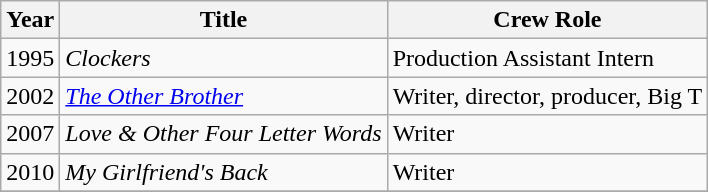<table class="wikitable">
<tr>
<th>Year</th>
<th>Title</th>
<th>Crew Role</th>
</tr>
<tr>
<td>1995</td>
<td><em>Clockers</em></td>
<td>Production Assistant Intern</td>
</tr>
<tr>
<td>2002</td>
<td><em><a href='#'>The Other Brother</a></em></td>
<td>Writer, director, producer, Big T</td>
</tr>
<tr>
<td>2007</td>
<td><em>Love & Other Four Letter Words</em></td>
<td>Writer</td>
</tr>
<tr>
<td>2010</td>
<td><em>My Girlfriend's Back</em></td>
<td>Writer</td>
</tr>
<tr>
</tr>
</table>
